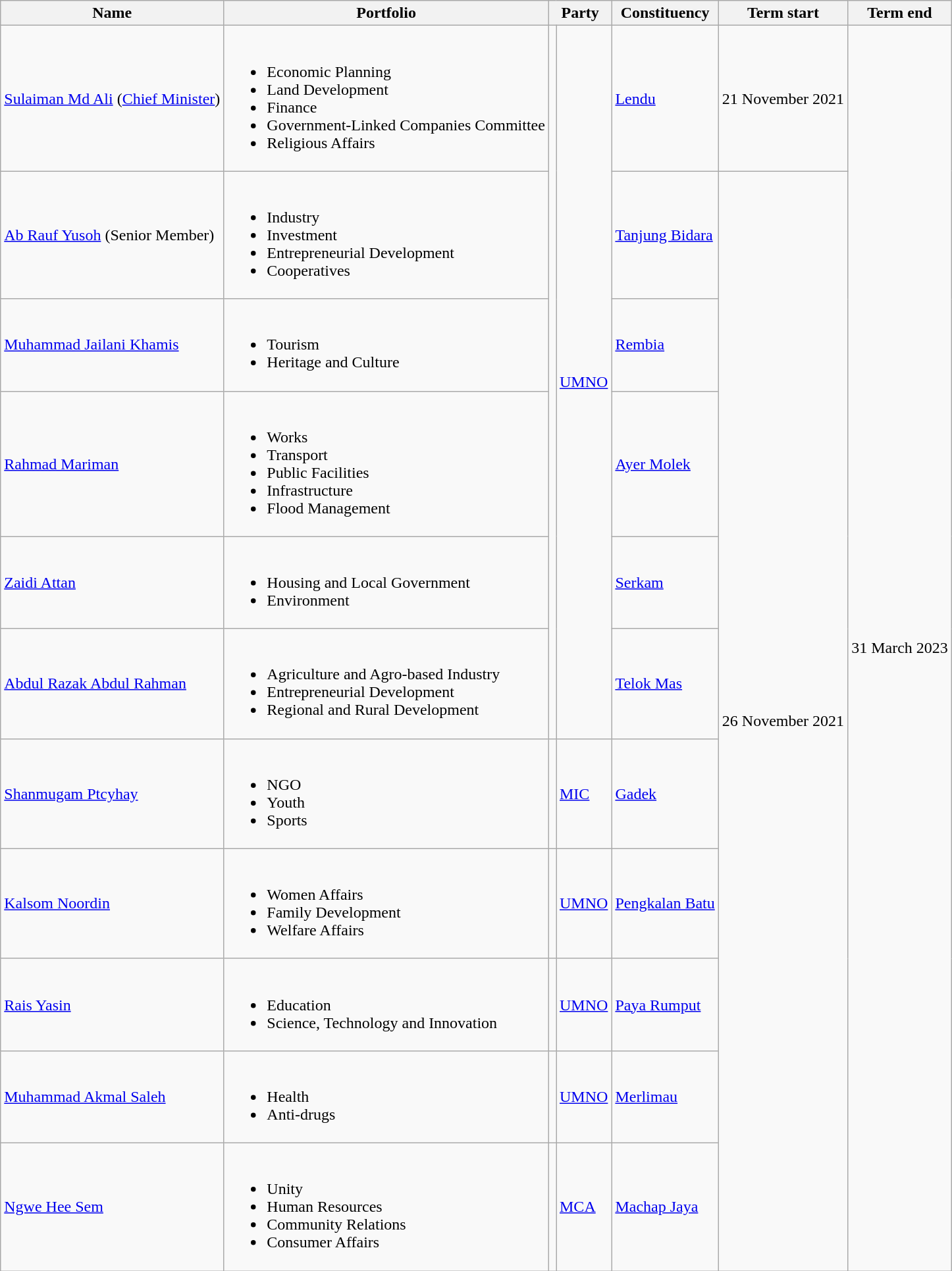<table class="wikitable">
<tr>
<th>Name</th>
<th>Portfolio</th>
<th colspan=2>Party</th>
<th>Constituency</th>
<th>Term start</th>
<th>Term end</th>
</tr>
<tr>
<td><a href='#'>Sulaiman Md Ali</a> (<a href='#'>Chief Minister</a>)</td>
<td><br><ul><li>Economic Planning</li><li>Land Development</li><li>Finance</li><li>Government-Linked Companies Committee</li><li>Religious Affairs</li></ul></td>
<td rowspan=6 bgcolor=></td>
<td rowspan="6"><a href='#'>UMNO</a></td>
<td><a href='#'>Lendu</a></td>
<td>21 November 2021</td>
<td rowspan="11">31 March 2023</td>
</tr>
<tr>
<td><a href='#'>Ab Rauf Yusoh</a> (Senior Member)</td>
<td><br><ul><li>Industry</li><li>Investment</li><li>Entrepreneurial Development</li><li>Cooperatives</li></ul></td>
<td><a href='#'>Tanjung Bidara</a></td>
<td rowspan="10">26 November 2021</td>
</tr>
<tr>
<td><a href='#'>Muhammad Jailani Khamis</a></td>
<td><br><ul><li>Tourism</li><li>Heritage and Culture</li></ul></td>
<td><a href='#'>Rembia</a></td>
</tr>
<tr>
<td><a href='#'>Rahmad Mariman</a></td>
<td><br><ul><li>Works</li><li>Transport</li><li>Public Facilities</li><li>Infrastructure</li><li>Flood Management</li></ul></td>
<td><a href='#'>Ayer Molek</a></td>
</tr>
<tr>
<td><a href='#'>Zaidi Attan</a></td>
<td><br><ul><li>Housing and Local Government</li><li>Environment</li></ul></td>
<td><a href='#'>Serkam</a></td>
</tr>
<tr>
<td><a href='#'>Abdul Razak Abdul Rahman</a></td>
<td><br><ul><li>Agriculture and Agro-based Industry</li><li>Entrepreneurial Development</li><li>Regional and Rural Development</li></ul></td>
<td><a href='#'>Telok Mas</a></td>
</tr>
<tr>
<td><a href='#'>Shanmugam Ptcyhay</a></td>
<td><br><ul><li>NGO</li><li>Youth</li><li>Sports</li></ul></td>
<td bgcolor=></td>
<td><a href='#'>MIC</a></td>
<td><a href='#'>Gadek</a></td>
</tr>
<tr>
<td><a href='#'>Kalsom Noordin</a></td>
<td><br><ul><li>Women Affairs</li><li>Family Development</li><li>Welfare Affairs</li></ul></td>
<td bgcolor=></td>
<td><a href='#'>UMNO</a></td>
<td><a href='#'>Pengkalan Batu</a></td>
</tr>
<tr>
<td><a href='#'>Rais Yasin</a></td>
<td><br><ul><li>Education</li><li>Science, Technology and Innovation</li></ul></td>
<td bgcolor=></td>
<td><a href='#'>UMNO</a></td>
<td><a href='#'>Paya Rumput</a></td>
</tr>
<tr>
<td><a href='#'>Muhammad Akmal Saleh</a></td>
<td><br><ul><li>Health</li><li>Anti-drugs</li></ul></td>
<td bgcolor=></td>
<td><a href='#'>UMNO</a></td>
<td><a href='#'>Merlimau</a></td>
</tr>
<tr>
<td><a href='#'>Ngwe Hee Sem</a></td>
<td><br><ul><li>Unity</li><li>Human Resources</li><li>Community Relations</li><li>Consumer Affairs</li></ul></td>
<td bgcolor=></td>
<td><a href='#'>MCA</a></td>
<td><a href='#'>Machap Jaya</a></td>
</tr>
</table>
